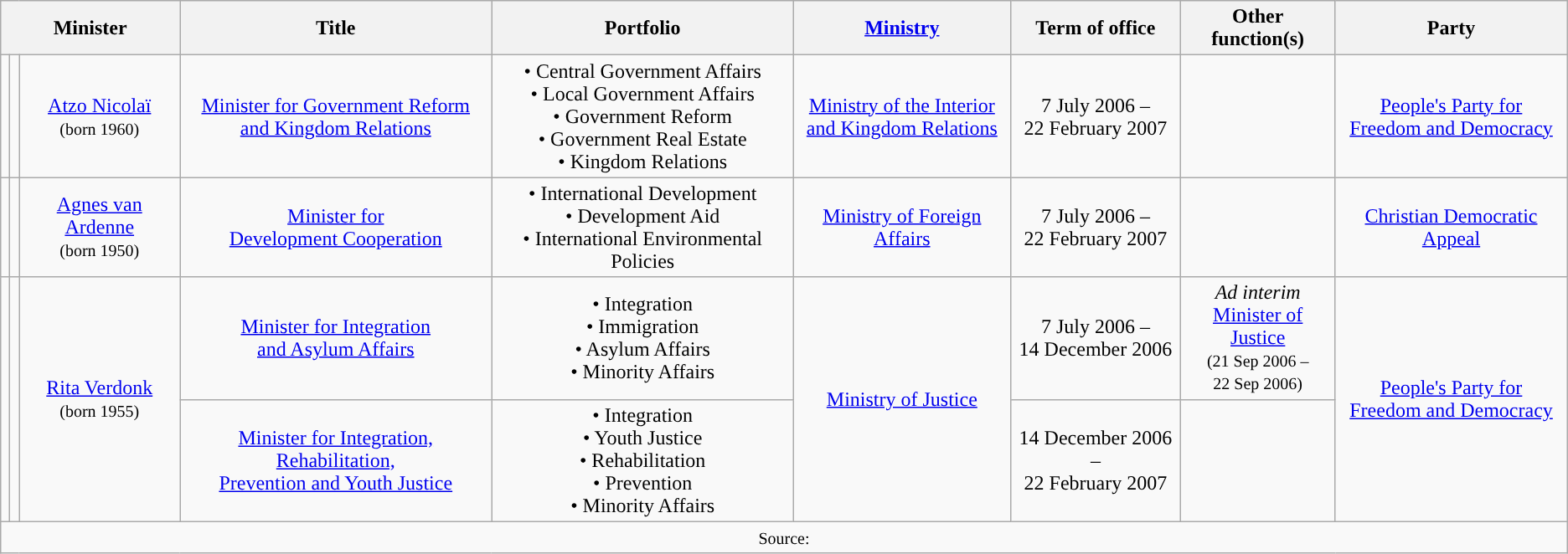<table class="wikitable" style="text-align:center">
<tr>
<th colspan=3>Minister</th>
<th>Title</th>
<th>Portfolio</th>
<th><a href='#'>Ministry</a></th>
<th>Term of office</th>
<th>Other function(s)</th>
<th>Party</th>
</tr>
<tr>
<td style="background:"></td>
<td></td>
<td><a href='#'>Atzo Nicolaï</a> <br> <small>(born 1960)</small></td>
<td><a href='#'>Minister for Government Reform <br> and Kingdom Relations</a></td>
<td>• Central Government Affairs <br> • Local Government Affairs <br> • Government Reform <br> • Government Real Estate <br> • Kingdom Relations</td>
<td><a href='#'>Ministry of the Interior <br> and Kingdom Relations</a></td>
<td>7 July 2006 – <br> 22 February 2007</td>
<td></td>
<td><a href='#'>People's Party for <br> Freedom and Democracy</a></td>
</tr>
<tr>
<td style="background:"></td>
<td></td>
<td><a href='#'>Agnes van Ardenne</a> <br> <small>(born 1950)</small></td>
<td><a href='#'>Minister for <br> Development Cooperation</a></td>
<td>• International Development <br> • Development Aid <br> • International Environmental Policies</td>
<td><a href='#'>Ministry of Foreign Affairs</a></td>
<td>7 July 2006 – <br> 22 February 2007</td>
<td></td>
<td><a href='#'>Christian Democratic Appeal</a></td>
</tr>
<tr>
<td rowspan=2 style="background:"></td>
<td rowspan=2></td>
<td rowspan=2><a href='#'>Rita Verdonk</a> <br> <small>(born 1955)</small></td>
<td><a href='#'>Minister for Integration <br> and Asylum Affairs</a></td>
<td>• Integration <br> • Immigration <br> • Asylum Affairs <br> • Minority Affairs</td>
<td rowspan=2><a href='#'>Ministry of Justice</a></td>
<td>7 July 2006 – <br> 14 December 2006</td>
<td><em>Ad interim</em> <br> <a href='#'>Minister of Justice</a> <br> <small>(21 Sep 2006 – <br> 22 Sep 2006)</small></td>
<td rowspan=2><a href='#'>People's Party for <br> Freedom and Democracy</a></td>
</tr>
<tr>
<td><a href='#'>Minister for Integration, Rehabilitation, <br> Prevention and Youth Justice</a></td>
<td>• Integration <br> • Youth Justice <br> • Rehabilitation <br> • Prevention <br> • Minority Affairs</td>
<td>14 December 2006 – <br> 22 February 2007</td>
<td></td>
</tr>
<tr>
<td colspan=9><small>Source:</small></td>
</tr>
</table>
